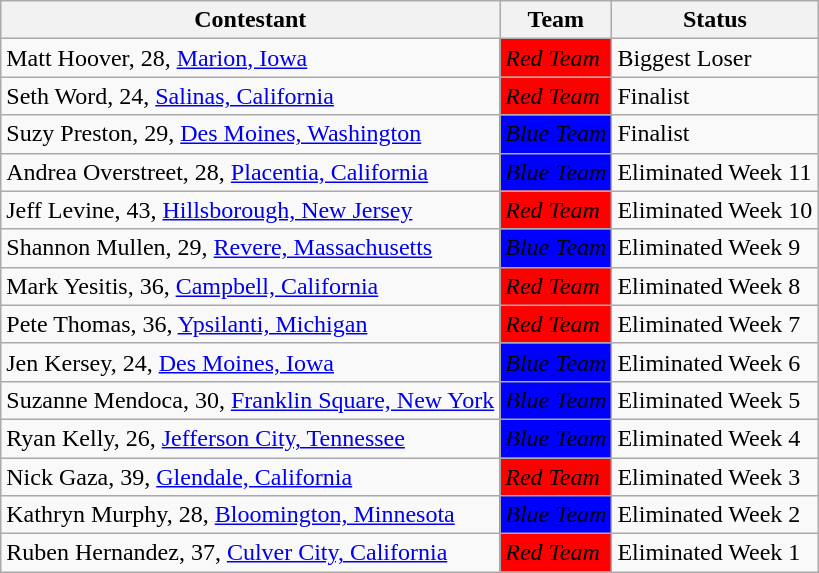<table class="wikitable sortable">
<tr>
<th>Contestant</th>
<th>Team</th>
<th>Status</th>
</tr>
<tr>
<td>Matt Hoover, 28, <a href='#'>Marion, Iowa</a></td>
<td bgcolor="red"><span><em>Red Team</em></span></td>
<td>Biggest Loser</td>
</tr>
<tr>
<td>Seth Word, 24, <a href='#'>Salinas, California</a></td>
<td bgcolor="red"><span><em>Red Team</em></span></td>
<td>Finalist</td>
</tr>
<tr>
<td>Suzy Preston, 29, <a href='#'>Des Moines, Washington</a></td>
<td bgcolor="blue"><span><em>Blue Team</em></span></td>
<td>Finalist</td>
</tr>
<tr>
<td>Andrea Overstreet, 28, <a href='#'>Placentia, California</a></td>
<td bgcolor="blue"><span><em>Blue Team</em></span></td>
<td>Eliminated Week 11</td>
</tr>
<tr>
<td>Jeff Levine, 43, <a href='#'>Hillsborough, New Jersey</a></td>
<td bgcolor="red"><span><em>Red Team</em></span></td>
<td>Eliminated Week 10</td>
</tr>
<tr>
<td>Shannon Mullen, 29, <a href='#'>Revere, Massachusetts</a></td>
<td bgcolor="blue"><span><em>Blue Team</em></span></td>
<td>Eliminated Week 9</td>
</tr>
<tr>
<td>Mark Yesitis, 36, <a href='#'>Campbell, California</a></td>
<td bgcolor="red"><span><em>Red Team</em></span></td>
<td>Eliminated Week 8</td>
</tr>
<tr>
<td>Pete Thomas, 36, <a href='#'>Ypsilanti, Michigan</a></td>
<td bgcolor="red"><span><em>Red Team</em></span></td>
<td>Eliminated Week 7</td>
</tr>
<tr>
<td>Jen Kersey, 24, <a href='#'>Des Moines, Iowa</a></td>
<td bgcolor="blue"><span><em>Blue Team</em></span></td>
<td>Eliminated Week 6</td>
</tr>
<tr>
<td>Suzanne Mendoca, 30, <a href='#'>Franklin Square, New York</a></td>
<td bgcolor="blue"><span><em>Blue Team</em></span></td>
<td>Eliminated Week 5</td>
</tr>
<tr>
<td>Ryan Kelly, 26, <a href='#'>Jefferson City, Tennessee</a></td>
<td bgcolor="blue"><span><em>Blue Team</em></span></td>
<td>Eliminated Week 4</td>
</tr>
<tr>
<td>Nick Gaza, 39, <a href='#'>Glendale, California</a></td>
<td bgcolor="red"><span><em>Red Team</em></span></td>
<td>Eliminated Week 3</td>
</tr>
<tr>
<td>Kathryn Murphy, 28, <a href='#'>Bloomington, Minnesota</a></td>
<td bgcolor="blue"><span><em>Blue Team</em></span></td>
<td>Eliminated Week 2</td>
</tr>
<tr>
<td>Ruben Hernandez, 37, <a href='#'>Culver City, California</a></td>
<td bgcolor="red"><span><em>Red Team</em></span></td>
<td>Eliminated Week 1</td>
</tr>
</table>
